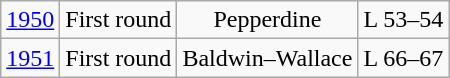<table class="wikitable">
<tr align="center">
<td><a href='#'>1950</a></td>
<td>First round</td>
<td>Pepperdine</td>
<td>L 53–54</td>
</tr>
<tr align="center">
<td><a href='#'>1951</a></td>
<td>First round</td>
<td>Baldwin–Wallace</td>
<td>L 66–67</td>
</tr>
</table>
